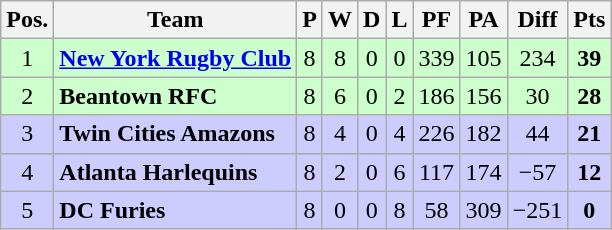<table class="wikitable" style="text-align: center;">
<tr>
<th>Pos.</th>
<th>Team</th>
<th>P</th>
<th>W</th>
<th>D</th>
<th>L</th>
<th>PF</th>
<th>PA</th>
<th>Diff</th>
<th>Pts</th>
</tr>
<tr bgcolor="ccffcc">
<td>1</td>
<td align="left"><strong><a href='#'>New York Rugby Club</a></strong></td>
<td>8</td>
<td>8</td>
<td>0</td>
<td>0</td>
<td>339</td>
<td>105</td>
<td>234</td>
<td><strong>39</strong></td>
</tr>
<tr bgcolor="ccffcc">
<td>2</td>
<td align="left"><strong>Beantown RFC</strong></td>
<td>8</td>
<td>6</td>
<td>0</td>
<td>2</td>
<td>186</td>
<td>156</td>
<td>30</td>
<td><strong>28</strong></td>
</tr>
<tr bgcolor="ccccff">
<td>3</td>
<td align="left"><strong>Twin Cities Amazons</strong></td>
<td>8</td>
<td>4</td>
<td>0</td>
<td>4</td>
<td>226</td>
<td>182</td>
<td>44</td>
<td><strong>21</strong></td>
</tr>
<tr bgcolor="ccccff">
<td>4</td>
<td align="left"><strong>Atlanta Harlequins</strong></td>
<td>8</td>
<td>2</td>
<td>0</td>
<td>6</td>
<td>117</td>
<td>174</td>
<td>−57</td>
<td><strong>12</strong></td>
</tr>
<tr bgcolor="ccccff">
<td>5</td>
<td align="left"><strong>DC Furies</strong></td>
<td>8</td>
<td>0</td>
<td>0</td>
<td>8</td>
<td>58</td>
<td>309</td>
<td>−251</td>
<td><strong>0</strong></td>
</tr>
</table>
